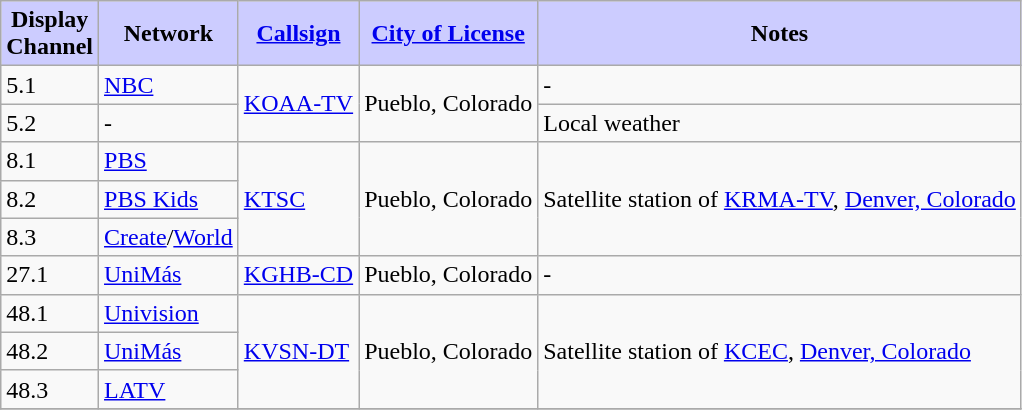<table class="wikitable" border="1">
<tr>
<th style="background:#ccccff;"><strong>Display<br>Channel</strong></th>
<th style="background:#ccccff;"><strong>Network</strong></th>
<th style="background:#ccccff;"><strong><a href='#'>Callsign</a></strong></th>
<th style="background:#ccccff;"><strong><a href='#'>City of License</a></strong></th>
<th style="background:#ccccff;"><strong>Notes</strong></th>
</tr>
<tr>
<td rowspan=1>5.1</td>
<td rowspan=1><a href='#'>NBC</a></td>
<td rowspan=2><a href='#'>KOAA-TV</a></td>
<td rowspan=2>Pueblo, Colorado</td>
<td rowspan=1>-</td>
</tr>
<tr>
<td>5.2</td>
<td>-</td>
<td>Local weather</td>
</tr>
<tr>
<td rowspan=1>8.1</td>
<td rowspan=1><a href='#'>PBS</a></td>
<td rowspan=3><a href='#'>KTSC</a></td>
<td rowspan=3>Pueblo, Colorado</td>
<td rowspan=3>Satellite station of <a href='#'>KRMA-TV</a>, <a href='#'>Denver, Colorado</a></td>
</tr>
<tr>
<td>8.2</td>
<td><a href='#'>PBS Kids</a></td>
</tr>
<tr>
<td>8.3</td>
<td><a href='#'>Create</a>/<a href='#'>World</a></td>
</tr>
<tr>
<td>27.1</td>
<td><a href='#'>UniMás</a></td>
<td><a href='#'>KGHB-CD</a></td>
<td>Pueblo, Colorado</td>
<td>-</td>
</tr>
<tr>
<td rowspan=1>48.1</td>
<td rowspan=1><a href='#'>Univision</a></td>
<td rowspan=3><a href='#'>KVSN-DT</a></td>
<td rowspan=3>Pueblo, Colorado</td>
<td rowspan=3>Satellite station of <a href='#'>KCEC</a>, <a href='#'>Denver, Colorado</a></td>
</tr>
<tr>
<td>48.2</td>
<td><a href='#'>UniMás</a></td>
</tr>
<tr>
<td>48.3</td>
<td><a href='#'>LATV</a></td>
</tr>
<tr>
</tr>
</table>
